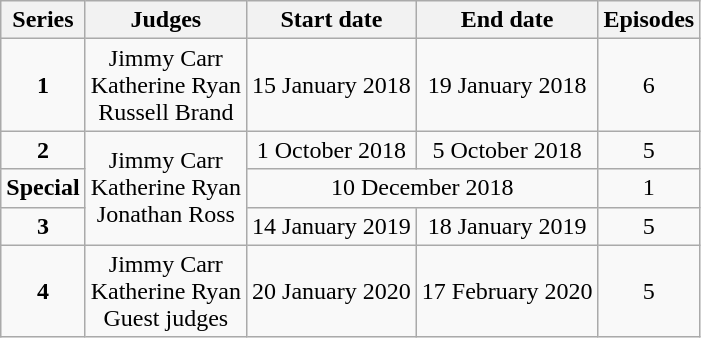<table class="wikitable" style="text-align:center;">
<tr>
<th>Series</th>
<th>Judges</th>
<th>Start date</th>
<th>End date</th>
<th>Episodes</th>
</tr>
<tr>
<td><strong>1</strong></td>
<td>Jimmy Carr<br> Katherine Ryan<br> Russell Brand</td>
<td>15 January 2018</td>
<td>19 January 2018</td>
<td>6</td>
</tr>
<tr>
<td><strong>2</strong></td>
<td rowspan="3">Jimmy Carr<br> Katherine Ryan<br> Jonathan Ross</td>
<td>1 October 2018</td>
<td>5 October 2018</td>
<td>5</td>
</tr>
<tr>
<td><strong>Special</strong></td>
<td colspan="2">10 December 2018</td>
<td>1</td>
</tr>
<tr>
<td><strong>3</strong></td>
<td>14 January 2019</td>
<td>18 January 2019</td>
<td>5</td>
</tr>
<tr>
<td><strong>4</strong></td>
<td>Jimmy Carr<br> Katherine Ryan<br> Guest judges</td>
<td>20 January 2020</td>
<td>17 February 2020</td>
<td>5</td>
</tr>
</table>
